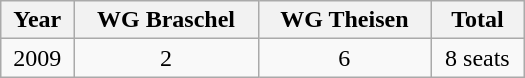<table class="wikitable" width="350">
<tr>
<th>Year</th>
<th>WG Braschel</th>
<th>WG Theisen</th>
<th>Total</th>
</tr>
<tr align="center">
<td>2009</td>
<td>2</td>
<td>6</td>
<td>8 seats</td>
</tr>
</table>
